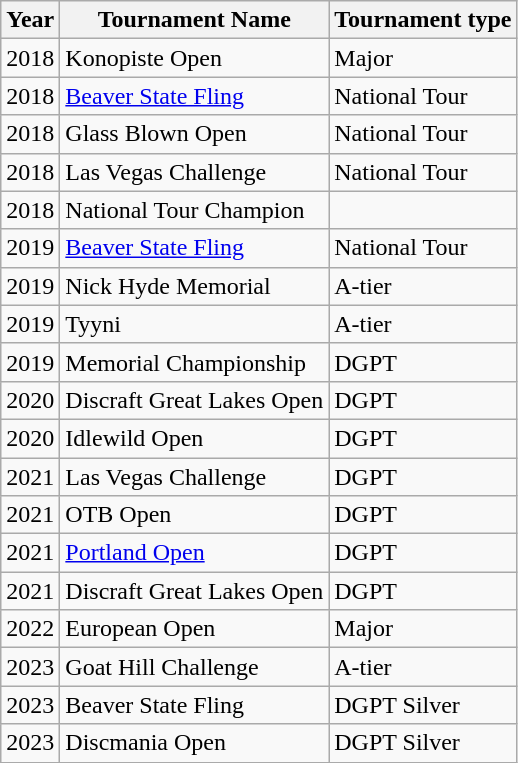<table class="wikitable">
<tr>
<th>Year</th>
<th>Tournament Name</th>
<th>Tournament type</th>
</tr>
<tr>
<td>2018</td>
<td>Konopiste Open</td>
<td>Major</td>
</tr>
<tr>
<td>2018</td>
<td><a href='#'>Beaver State Fling</a></td>
<td>National Tour</td>
</tr>
<tr>
<td>2018</td>
<td>Glass Blown Open</td>
<td>National Tour</td>
</tr>
<tr>
<td>2018</td>
<td>Las Vegas Challenge</td>
<td>National Tour</td>
</tr>
<tr>
<td>2018</td>
<td>National Tour Champion</td>
<td></td>
</tr>
<tr>
<td>2019</td>
<td><a href='#'>Beaver State Fling</a></td>
<td>National Tour</td>
</tr>
<tr>
<td>2019</td>
<td>Nick Hyde Memorial</td>
<td>A-tier</td>
</tr>
<tr>
<td>2019</td>
<td>Tyyni</td>
<td>A-tier</td>
</tr>
<tr>
<td>2019</td>
<td>Memorial Championship</td>
<td>DGPT</td>
</tr>
<tr>
<td>2020</td>
<td>Discraft Great Lakes Open</td>
<td>DGPT</td>
</tr>
<tr>
<td>2020</td>
<td>Idlewild Open</td>
<td>DGPT</td>
</tr>
<tr>
<td>2021</td>
<td>Las Vegas Challenge</td>
<td>DGPT</td>
</tr>
<tr>
<td>2021</td>
<td>OTB Open</td>
<td>DGPT</td>
</tr>
<tr>
<td>2021</td>
<td><a href='#'> Portland Open</a></td>
<td>DGPT</td>
</tr>
<tr>
<td>2021</td>
<td>Discraft Great Lakes Open</td>
<td>DGPT</td>
</tr>
<tr>
<td>2022</td>
<td>European Open</td>
<td>Major</td>
</tr>
<tr>
<td>2023</td>
<td>Goat Hill Challenge</td>
<td>A-tier</td>
</tr>
<tr>
<td>2023</td>
<td>Beaver State Fling</td>
<td>DGPT Silver</td>
</tr>
<tr>
<td>2023</td>
<td>Discmania Open</td>
<td>DGPT Silver</td>
</tr>
</table>
